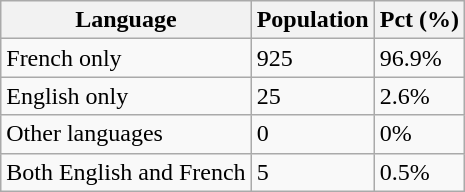<table class="wikitable">
<tr>
<th>Language</th>
<th>Population</th>
<th>Pct (%)</th>
</tr>
<tr>
<td>French only</td>
<td>925</td>
<td>96.9%</td>
</tr>
<tr>
<td>English only</td>
<td>25</td>
<td>2.6%</td>
</tr>
<tr>
<td>Other languages</td>
<td>0</td>
<td>0%</td>
</tr>
<tr>
<td>Both English and French</td>
<td>5</td>
<td>0.5%</td>
</tr>
</table>
